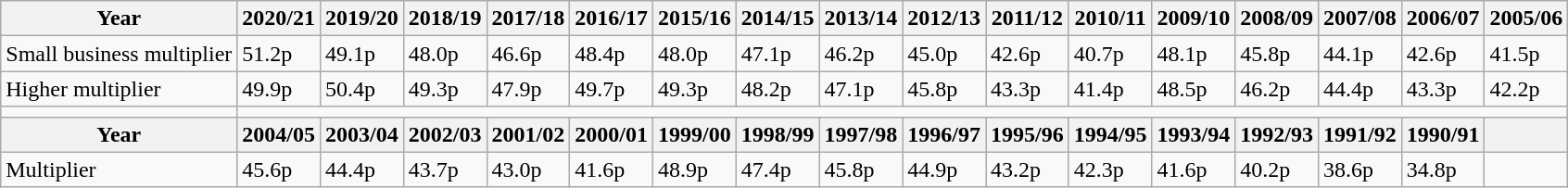<table class="wikitable">
<tr>
<th>Year</th>
<th>2020/21</th>
<th>2019/20</th>
<th>2018/19</th>
<th>2017/18</th>
<th>2016/17</th>
<th>2015/16</th>
<th>2014/15</th>
<th>2013/14</th>
<th>2012/13</th>
<th>2011/12</th>
<th>2010/11</th>
<th>2009/10</th>
<th>2008/09</th>
<th>2007/08</th>
<th>2006/07</th>
<th>2005/06</th>
</tr>
<tr>
<td>Small business multiplier</td>
<td>51.2p</td>
<td>49.1p</td>
<td>48.0p</td>
<td>46.6p</td>
<td>48.4p</td>
<td>48.0p</td>
<td>47.1p</td>
<td>46.2p</td>
<td>45.0p</td>
<td>42.6p</td>
<td>40.7p</td>
<td>48.1p</td>
<td>45.8p</td>
<td>44.1p</td>
<td>42.6p</td>
<td>41.5p</td>
</tr>
<tr>
<td>Higher multiplier</td>
<td>49.9p</td>
<td>50.4p</td>
<td>49.3p</td>
<td>47.9p</td>
<td>49.7p</td>
<td>49.3p</td>
<td>48.2p</td>
<td>47.1p</td>
<td>45.8p</td>
<td>43.3p</td>
<td>41.4p</td>
<td>48.5p</td>
<td>46.2p</td>
<td>44.4p</td>
<td>43.3p</td>
<td>42.2p</td>
</tr>
<tr>
<td></td>
</tr>
<tr>
<th>Year</th>
<th>2004/05</th>
<th>2003/04</th>
<th>2002/03</th>
<th>2001/02</th>
<th>2000/01</th>
<th>1999/00</th>
<th>1998/99</th>
<th>1997/98</th>
<th>1996/97</th>
<th>1995/96</th>
<th>1994/95</th>
<th>1993/94</th>
<th>1992/93</th>
<th>1991/92</th>
<th>1990/91</th>
<th></th>
</tr>
<tr>
<td>Multiplier</td>
<td>45.6p</td>
<td>44.4p</td>
<td>43.7p</td>
<td>43.0p</td>
<td>41.6p</td>
<td>48.9p</td>
<td>47.4p</td>
<td>45.8p</td>
<td>44.9p</td>
<td>43.2p</td>
<td>42.3p</td>
<td>41.6p</td>
<td>40.2p</td>
<td>38.6p</td>
<td>34.8p</td>
<td></td>
</tr>
</table>
